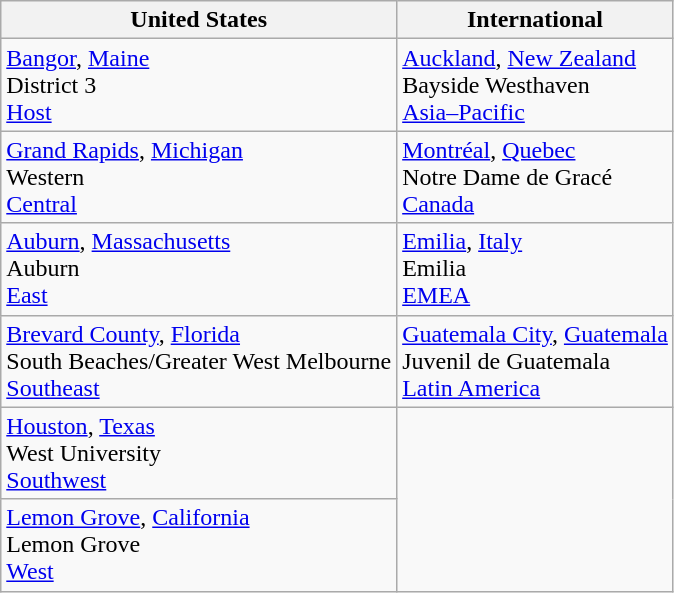<table class="wikitable">
<tr>
<th>United States</th>
<th>International</th>
</tr>
<tr>
<td> <a href='#'>Bangor</a>, <a href='#'>Maine</a><br>District 3<br><a href='#'>Host</a></td>
<td> <a href='#'>Auckland</a>, <a href='#'>New Zealand</a><br>Bayside Westhaven<br><a href='#'>Asia–Pacific</a></td>
</tr>
<tr>
<td> <a href='#'>Grand Rapids</a>, <a href='#'>Michigan</a><br>Western<br><a href='#'>Central</a></td>
<td> <a href='#'>Montréal</a>, <a href='#'>Quebec</a><br>Notre Dame de Gracé<br><a href='#'>Canada</a></td>
</tr>
<tr>
<td> <a href='#'>Auburn</a>, <a href='#'>Massachusetts</a><br>Auburn<br><a href='#'>East</a></td>
<td> <a href='#'>Emilia</a>, <a href='#'>Italy</a><br>Emilia<br><a href='#'>EMEA</a></td>
</tr>
<tr>
<td> <a href='#'>Brevard County</a>, <a href='#'>Florida</a><br>South Beaches/Greater West Melbourne<br><a href='#'>Southeast</a></td>
<td> <a href='#'>Guatemala City</a>, <a href='#'>Guatemala</a><br>Juvenil de Guatemala<br><a href='#'>Latin America</a></td>
</tr>
<tr>
<td> <a href='#'>Houston</a>, <a href='#'>Texas</a><br>West University<br><a href='#'>Southwest</a></td>
<td rowspan=2></td>
</tr>
<tr>
<td> <a href='#'>Lemon Grove</a>, <a href='#'>California</a><br>Lemon Grove<br><a href='#'>West</a></td>
</tr>
</table>
